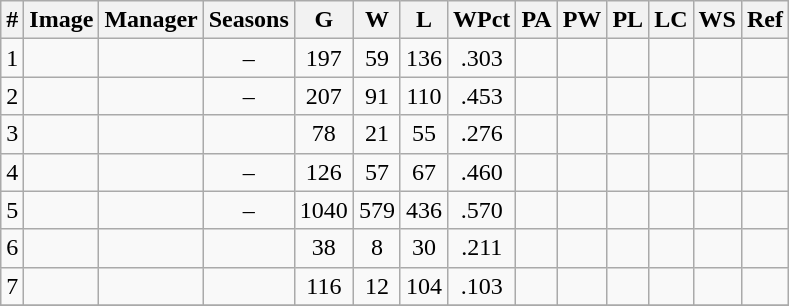<table class="wikitable sortable" style="text-align:center">
<tr>
<th class="unsortable">#</th>
<th>Image</th>
<th>Manager</th>
<th>Seasons</th>
<th>G</th>
<th>W</th>
<th>L</th>
<th>WPct</th>
<th>PA</th>
<th>PW</th>
<th>PL</th>
<th>LC</th>
<th>WS</th>
<th class="unsortable">Ref</th>
</tr>
<tr>
<td>1</td>
<td></td>
<td></td>
<td>–</td>
<td>197</td>
<td>59</td>
<td>136</td>
<td>.303</td>
<td></td>
<td></td>
<td></td>
<td></td>
<td></td>
<td></td>
</tr>
<tr>
<td>2</td>
<td></td>
<td></td>
<td>–</td>
<td>207</td>
<td>91</td>
<td>110</td>
<td>.453</td>
<td></td>
<td></td>
<td></td>
<td></td>
<td></td>
<td></td>
</tr>
<tr>
<td>3</td>
<td></td>
<td></td>
<td></td>
<td>78</td>
<td>21</td>
<td>55</td>
<td>.276</td>
<td></td>
<td></td>
<td></td>
<td></td>
<td></td>
<td></td>
</tr>
<tr>
<td>4</td>
<td></td>
<td></td>
<td>–</td>
<td>126</td>
<td>57</td>
<td>67</td>
<td>.460</td>
<td></td>
<td></td>
<td></td>
<td></td>
<td></td>
<td></td>
</tr>
<tr>
<td>5</td>
<td></td>
<td></td>
<td>–</td>
<td>1040</td>
<td>579</td>
<td>436</td>
<td>.570</td>
<td></td>
<td></td>
<td></td>
<td></td>
<td></td>
<td></td>
</tr>
<tr>
<td>6</td>
<td></td>
<td></td>
<td></td>
<td>38</td>
<td>8</td>
<td>30</td>
<td>.211</td>
<td></td>
<td></td>
<td></td>
<td></td>
<td></td>
<td></td>
</tr>
<tr>
<td>7</td>
<td></td>
<td></td>
<td></td>
<td>116</td>
<td>12</td>
<td>104</td>
<td>.103</td>
<td></td>
<td></td>
<td></td>
<td></td>
<td></td>
<td></td>
</tr>
<tr>
</tr>
</table>
